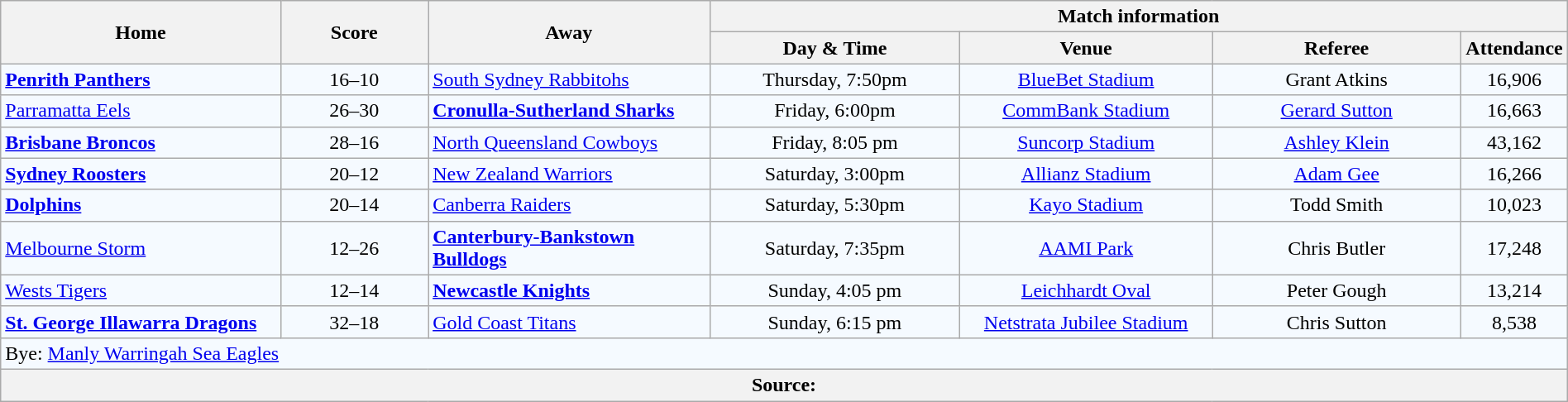<table class="wikitable" style="border-collapse:collapse; text-align:center; width:100%;">
<tr style="text-align:center; background:#f5faff;"  style="background:#c1d8ff;">
<th rowspan="2" style="width:19%;">Home</th>
<th rowspan="2" style="width:10%;">Score</th>
<th rowspan="2" style="width:19%;">Away</th>
<th colspan="4">Match information</th>
</tr>
<tr style="text-align:center; background:#f5faff;"  style="background:#efefef;">
<th width="17%">Day & Time</th>
<th width="17%">Venue</th>
<th width="17%">Referee</th>
<th width="5%">Attendance</th>
</tr>
<tr style="text-align:center; background:#f5faff;">
<td align="left"><strong> <a href='#'>Penrith Panthers</a></strong></td>
<td>16–10</td>
<td align="left"> <a href='#'>South Sydney Rabbitohs</a></td>
<td>Thursday, 7:50pm</td>
<td><a href='#'>BlueBet Stadium</a></td>
<td>Grant Atkins</td>
<td>16,906</td>
</tr>
<tr style="text-align:center; background:#f5faff;">
<td align="left"> <a href='#'>Parramatta Eels</a></td>
<td>26–30</td>
<td align="left"><strong> <a href='#'>Cronulla-Sutherland Sharks</a></strong></td>
<td>Friday, 6:00pm</td>
<td><a href='#'>CommBank Stadium</a></td>
<td><a href='#'>Gerard Sutton</a></td>
<td>16,663</td>
</tr>
<tr style="text-align:center; background:#f5faff;">
<td align="left"><strong> <a href='#'>Brisbane Broncos</a></strong></td>
<td>28–16</td>
<td align="left"> <a href='#'>North Queensland Cowboys</a></td>
<td>Friday, 8:05 pm</td>
<td><a href='#'>Suncorp Stadium</a></td>
<td><a href='#'>Ashley Klein</a></td>
<td>43,162</td>
</tr>
<tr style="text-align:center; background:#f5faff;">
<td align="left"><strong> <a href='#'>Sydney Roosters</a></strong></td>
<td>20–12</td>
<td align="left"> <a href='#'>New Zealand Warriors</a></td>
<td>Saturday, 3:00pm</td>
<td><a href='#'>Allianz Stadium</a></td>
<td><a href='#'>Adam Gee</a></td>
<td>16,266</td>
</tr>
<tr style="text-align:center; background:#f5faff;">
<td align="left"><strong> <a href='#'>Dolphins</a></strong></td>
<td>20–14</td>
<td align="left"> <a href='#'>Canberra Raiders</a></td>
<td>Saturday, 5:30pm</td>
<td><a href='#'>Kayo Stadium</a></td>
<td>Todd Smith</td>
<td>10,023</td>
</tr>
<tr style="text-align:center; background:#f5faff;">
<td align="left"> <a href='#'>Melbourne Storm</a></td>
<td>12–26</td>
<td align="left"><strong> <a href='#'>Canterbury-Bankstown Bulldogs</a></strong></td>
<td>Saturday, 7:35pm</td>
<td><a href='#'>AAMI Park</a></td>
<td>Chris Butler</td>
<td>17,248</td>
</tr>
<tr style="text-align:center; background:#f5faff;">
<td align="left"> <a href='#'>Wests Tigers</a></td>
<td>12–14</td>
<td align="left"><strong> <a href='#'>Newcastle Knights</a></strong></td>
<td>Sunday, 4:05 pm</td>
<td><a href='#'>Leichhardt Oval</a></td>
<td>Peter Gough</td>
<td>13,214</td>
</tr>
<tr style="text-align:center; background:#f5faff;">
<td align="left"><strong> <a href='#'>St. George Illawarra Dragons</a></strong></td>
<td>32–18</td>
<td align="left"> <a href='#'>Gold Coast Titans</a></td>
<td>Sunday, 6:15 pm</td>
<td><a href='#'>Netstrata Jubilee Stadium</a></td>
<td>Chris Sutton</td>
<td>8,538</td>
</tr>
<tr style="text-align:center; background:#f5faff;">
<td colspan="7" align="left">Bye:  <a href='#'>Manly Warringah Sea Eagles</a></td>
</tr>
<tr style="text-align:center; background:#f5faff;">
<th colspan="7" align="left">Source:</th>
</tr>
</table>
